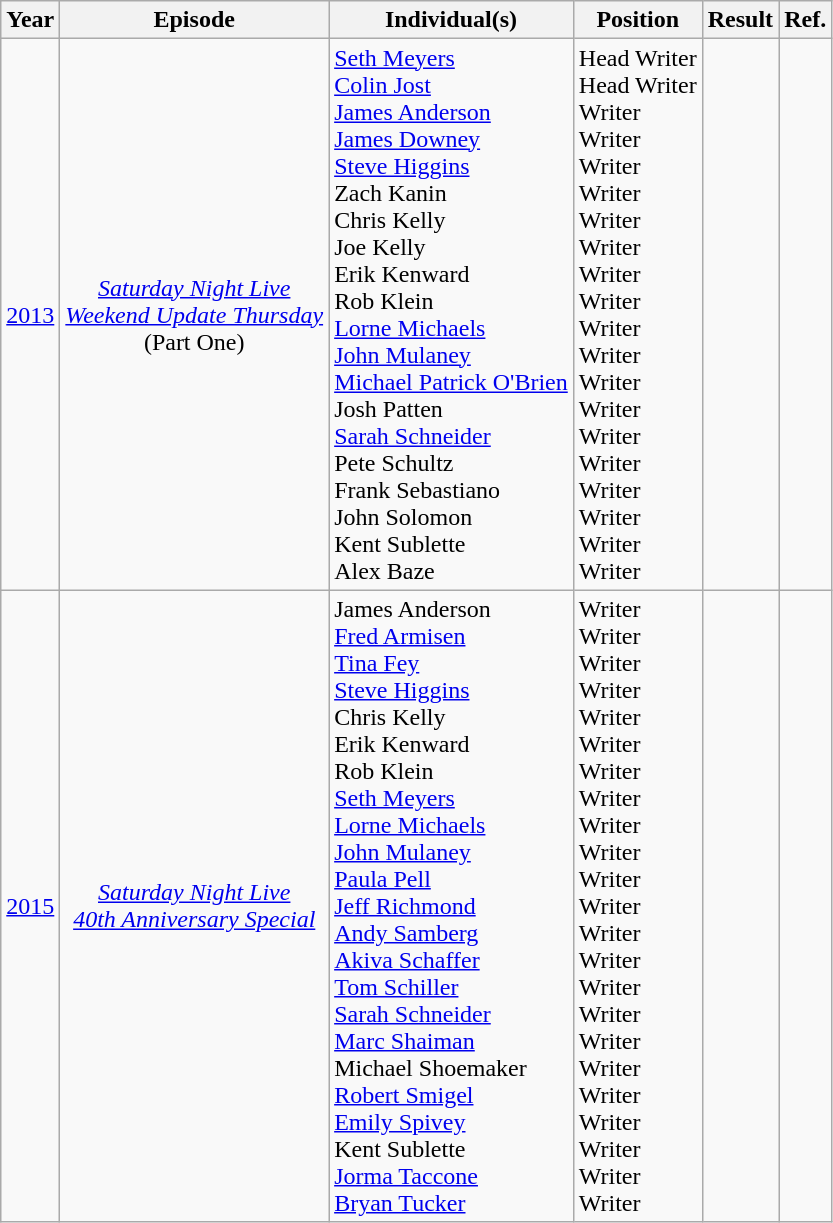<table class="wikitable">
<tr>
<th>Year</th>
<th>Episode</th>
<th>Individual(s)</th>
<th>Position</th>
<th>Result</th>
<th>Ref.</th>
</tr>
<tr>
<td><a href='#'>2013</a></td>
<td align="center"><em><a href='#'>Saturday Night Live <br> Weekend Update Thursday</a></em> <br> (Part One)</td>
<td><a href='#'>Seth Meyers</a> <br> <a href='#'>Colin Jost</a> <br> <a href='#'>James Anderson</a> <br> <a href='#'>James Downey</a> <br> <a href='#'>Steve Higgins</a> <br> Zach Kanin <br> Chris Kelly <br> Joe Kelly <br> Erik Kenward <br> Rob Klein <br> <a href='#'>Lorne Michaels</a> <br> <a href='#'>John Mulaney</a> <br> <a href='#'>Michael Patrick O'Brien</a> <br> Josh Patten <br><a href='#'>Sarah Schneider</a> <br> Pete Schultz <br> Frank Sebastiano <br> John Solomon <br> Kent Sublette <br> Alex Baze</td>
<td>Head Writer <br> Head Writer <br> Writer <br> Writer <br> Writer <br> Writer <br> Writer <br> Writer <br> Writer <br> Writer <br> Writer <br> Writer <br> Writer <br> Writer <br> Writer <br> Writer <br> Writer <br> Writer <br> Writer <br> Writer</td>
<td></td>
<td align="center"></td>
</tr>
<tr>
<td><a href='#'>2015</a></td>
<td align="center"><em><a href='#'>Saturday Night Live <br> 40th Anniversary Special</a></em></td>
<td>James Anderson <br> <a href='#'>Fred Armisen</a> <br> <a href='#'>Tina Fey</a> <br> <a href='#'>Steve Higgins</a> <br> Chris Kelly <br> Erik Kenward <br> Rob Klein <br> <a href='#'>Seth Meyers</a> <br> <a href='#'>Lorne Michaels</a> <br> <a href='#'>John Mulaney</a> <br> <a href='#'>Paula Pell</a> <br> <a href='#'>Jeff Richmond</a> <br> <a href='#'>Andy Samberg</a> <br> <a href='#'>Akiva Schaffer</a> <br> <a href='#'>Tom Schiller</a> <br> <a href='#'>Sarah Schneider</a> <br> <a href='#'>Marc Shaiman</a> <br> Michael Shoemaker <br> <a href='#'>Robert Smigel</a> <br> <a href='#'>Emily Spivey</a> <br> Kent Sublette <br> <a href='#'>Jorma Taccone</a> <br> <a href='#'>Bryan Tucker</a></td>
<td>Writer <br> Writer <br> Writer <br> Writer <br> Writer <br> Writer <br> Writer <br> Writer <br> Writer <br> Writer <br> Writer <br> Writer <br> Writer <br> Writer <br> Writer <br> Writer <br> Writer <br> Writer <br> Writer <br> Writer <br> Writer <br> Writer <br> Writer</td>
<td></td>
<td align="center"></td>
</tr>
</table>
